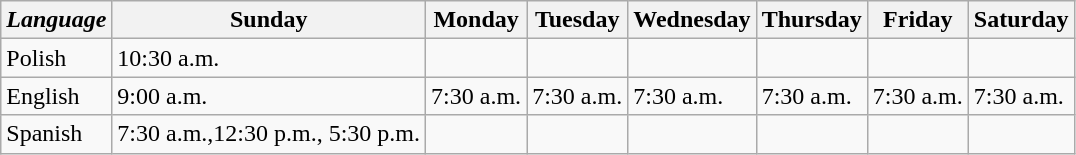<table class="wikitable">
<tr>
<th><em>Language</em></th>
<th>Sunday</th>
<th>Monday</th>
<th>Tuesday</th>
<th>Wednesday</th>
<th>Thursday</th>
<th>Friday</th>
<th>Saturday</th>
</tr>
<tr>
<td>Polish</td>
<td>10:30 a.m.</td>
<td></td>
<td></td>
<td></td>
<td></td>
<td></td>
<td></td>
</tr>
<tr>
<td>English</td>
<td>9:00 a.m.</td>
<td>7:30 a.m.</td>
<td>7:30 a.m.</td>
<td>7:30 a.m.</td>
<td>7:30 a.m.</td>
<td>7:30 a.m.</td>
<td>7:30 a.m.</td>
</tr>
<tr>
<td>Spanish</td>
<td>7:30 a.m.,12:30 p.m., 5:30 p.m.</td>
<td></td>
<td></td>
<td></td>
<td></td>
<td></td>
<td></td>
</tr>
</table>
